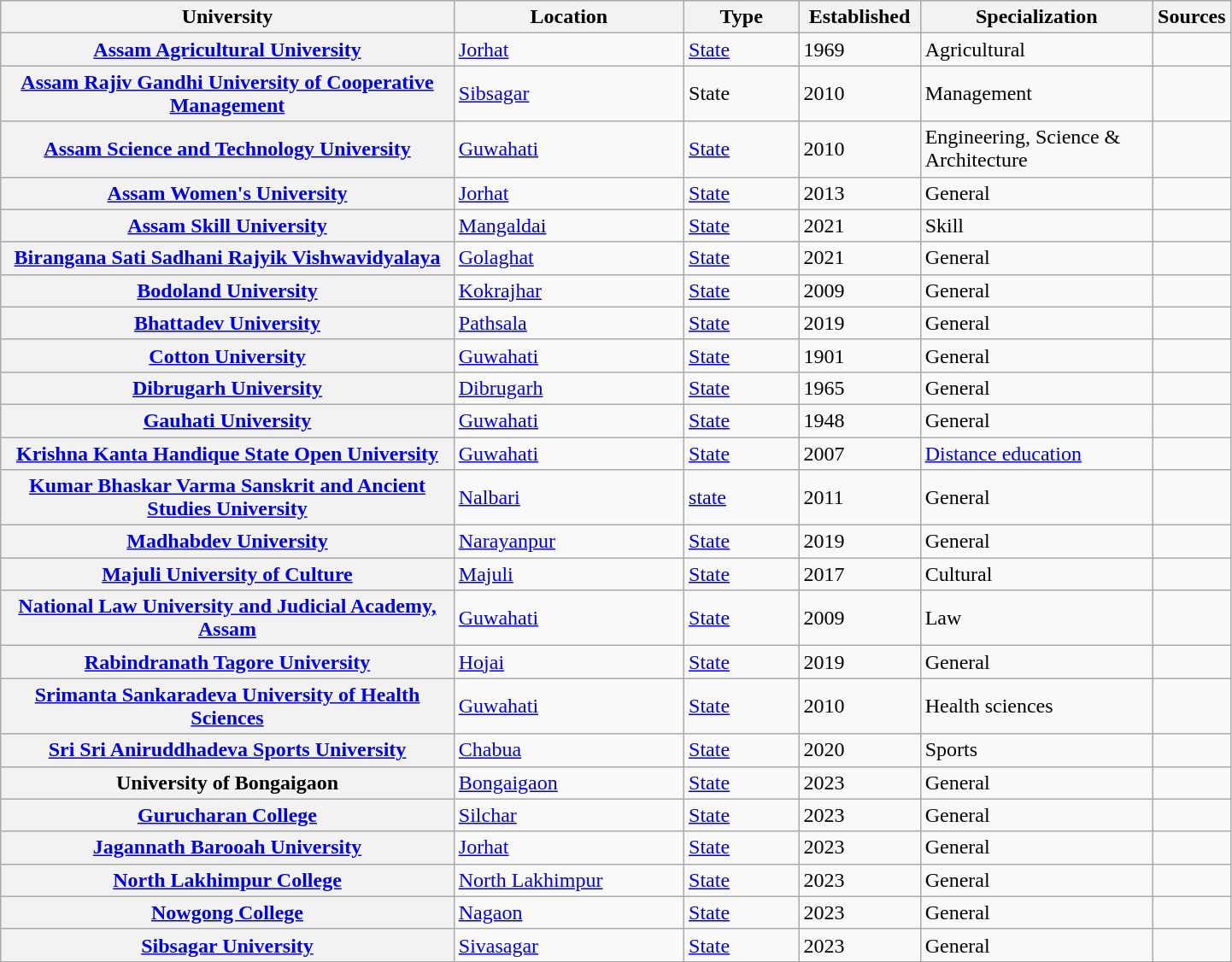<table class="wikitable sortable collapsible plainrowheaders" border="1" style="text-align:left; width:76%">
<tr>
<th scope="col" style="width: 40%;">University</th>
<th scope="col" style="width: 20%;">Location</th>
<th scope="col" style="width: 10%;">Type</th>
<th scope="col" style="width: 10%;">Established</th>
<th scope="col" style="width: 20%;">Specialization</th>
<th scope="col" style="width: 05%;" class="unsortable">Sources</th>
</tr>
<tr>
<th scope="row"><a href='#'>Assam Agricultural University</a></th>
<td><a href='#'>Jorhat</a></td>
<td><a href='#'>State</a></td>
<td>1969</td>
<td>Agricultural</td>
<td></td>
</tr>
<tr>
<th scope="row"><a href='#'>Assam Rajiv Gandhi University of Cooperative Management</a></th>
<td><a href='#'>Sibsagar</a></td>
<td>State</td>
<td>2010</td>
<td>Management</td>
<td></td>
</tr>
<tr>
<th scope="row"><a href='#'>Assam Science and Technology University</a></th>
<td><a href='#'>Guwahati</a></td>
<td><a href='#'>State</a></td>
<td>2010</td>
<td>Engineering, Science & Architecture</td>
<td></td>
</tr>
<tr>
<th scope="row"><a href='#'>Assam Women's University</a></th>
<td><a href='#'>Jorhat</a></td>
<td><a href='#'>State</a></td>
<td>2013</td>
<td>General</td>
<td></td>
</tr>
<tr>
<th scope="row"><a href='#'>Assam Skill University</a></th>
<td><a href='#'>Mangaldai</a></td>
<td><a href='#'>State</a></td>
<td>2021</td>
<td>Skill</td>
<td></td>
</tr>
<tr>
<th scope="row"><a href='#'>Birangana Sati Sadhani Rajyik Vishwavidyalaya</a></th>
<td><a href='#'>Golaghat</a></td>
<td><a href='#'>State</a></td>
<td>2021</td>
<td>General</td>
<td></td>
</tr>
<tr>
<th scope="row"><a href='#'>Bodoland University</a></th>
<td><a href='#'>Kokrajhar</a></td>
<td><a href='#'>State</a></td>
<td>2009</td>
<td>General</td>
<td></td>
</tr>
<tr>
<th scope="row"><a href='#'>Bhattadev University</a></th>
<td><a href='#'>Pathsala</a></td>
<td><a href='#'>State</a></td>
<td>2019</td>
<td>General</td>
<td></td>
</tr>
<tr>
<th scope="row"><a href='#'>Cotton University</a></th>
<td><a href='#'>Guwahati</a></td>
<td><a href='#'>State</a></td>
<td>1901</td>
<td>General</td>
<td></td>
</tr>
<tr>
<th scope="row"><a href='#'>Dibrugarh University</a></th>
<td><a href='#'>Dibrugarh</a></td>
<td><a href='#'>State</a></td>
<td>1965</td>
<td>General</td>
<td></td>
</tr>
<tr>
<th scope="row"><a href='#'>Gauhati University</a></th>
<td><a href='#'>Guwahati</a></td>
<td><a href='#'>State</a></td>
<td>1948</td>
<td>General</td>
<td></td>
</tr>
<tr>
<th scope="row"><a href='#'>Krishna Kanta Handique State Open University</a></th>
<td><a href='#'>Guwahati</a></td>
<td><a href='#'>State</a></td>
<td>2007</td>
<td><a href='#'>Distance education</a></td>
<td></td>
</tr>
<tr>
<th scope="row"><a href='#'>Kumar Bhaskar Varma Sanskrit and Ancient Studies University</a></th>
<td><a href='#'>Nalbari</a></td>
<td><a href='#'>state</a></td>
<td>2011</td>
<td>General</td>
<td></td>
</tr>
<tr>
<th scope="row"><a href='#'>Madhabdev University</a></th>
<td><a href='#'>Narayanpur</a></td>
<td><a href='#'>State</a></td>
<td>2019</td>
<td>General</td>
<td></td>
</tr>
<tr>
<th scope="row"><a href='#'>Majuli University of Culture</a></th>
<td><a href='#'>Majuli</a></td>
<td><a href='#'>State</a></td>
<td>2017</td>
<td>Cultural</td>
<td></td>
</tr>
<tr>
<th scope="row"><a href='#'>National Law University and Judicial Academy, Assam</a></th>
<td><a href='#'>Guwahati</a></td>
<td><a href='#'>State</a></td>
<td>2009</td>
<td>Law</td>
<td></td>
</tr>
<tr>
<th scope="row"><a href='#'>Rabindranath Tagore University</a></th>
<td><a href='#'>Hojai</a></td>
<td><a href='#'>State</a></td>
<td>2019</td>
<td>General</td>
<td></td>
</tr>
<tr>
<th scope="row"><a href='#'>Srimanta Sankaradeva University of Health Sciences</a></th>
<td><a href='#'>Guwahati</a></td>
<td><a href='#'>State</a></td>
<td>2010</td>
<td>Health sciences</td>
<td></td>
</tr>
<tr>
<th scope="row"><a href='#'>Sri Sri Aniruddhadeva Sports University</a></th>
<td><a href='#'>Chabua</a></td>
<td><a href='#'>State</a></td>
<td>2020</td>
<td>Sports</td>
<td></td>
</tr>
<tr>
<th scope="row">University of Bongaigaon</th>
<td><a href='#'>Bongaigaon</a></td>
<td><a href='#'>State</a></td>
<td>2023</td>
<td>General</td>
<td></td>
</tr>
<tr>
<th scope="row"><a href='#'>Gurucharan College</a></th>
<td><a href='#'>Silchar</a></td>
<td><a href='#'>State</a></td>
<td>2023</td>
<td>General</td>
<td></td>
</tr>
<tr>
<th scope="row"><a href='#'>Jagannath Barooah University</a></th>
<td><a href='#'>Jorhat</a></td>
<td><a href='#'>State</a></td>
<td>2023</td>
<td>General</td>
<td></td>
</tr>
<tr>
<th scope="row"><a href='#'>North Lakhimpur College</a></th>
<td><a href='#'>North Lakhimpur</a></td>
<td><a href='#'>State</a></td>
<td>2023</td>
<td>General</td>
<td></td>
</tr>
<tr>
<th scope="row"><a href='#'>Nowgong College</a></th>
<td><a href='#'>Nagaon</a></td>
<td><a href='#'>State</a></td>
<td>2023</td>
<td>General</td>
<td></td>
</tr>
<tr>
<th scope="row"><a href='#'>Sibsagar University</a></th>
<td><a href='#'>Sivasagar</a></td>
<td><a href='#'>State</a></td>
<td>2023</td>
<td>General</td>
<td></td>
</tr>
</table>
